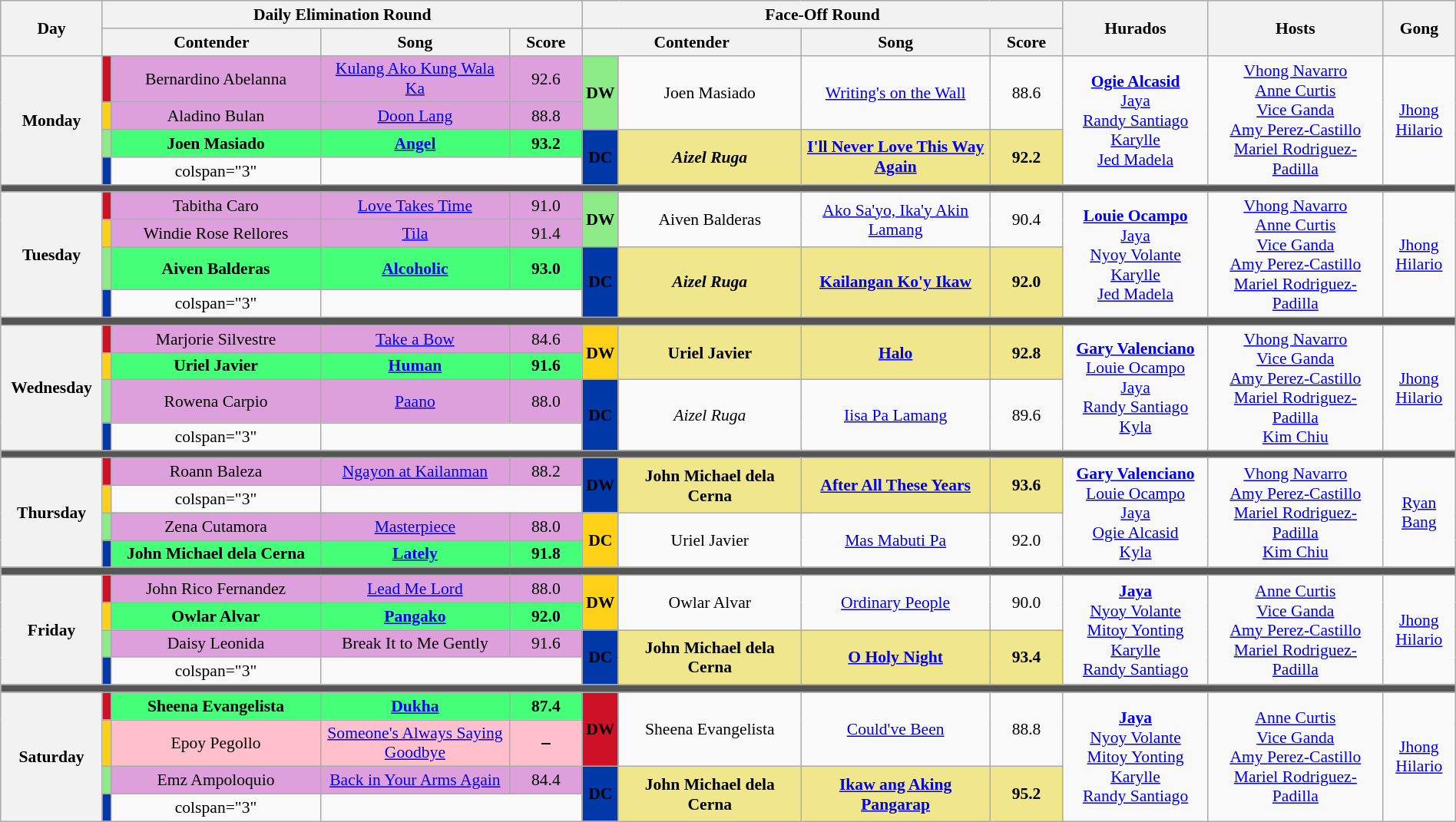<table class="wikitable mw-collapsible mw-collapsed" style="text-align:center; font-size:90%; width:100%;">
<tr>
<th rowspan="2" width="07%">Day</th>
<th colspan="4">Daily Elimination Round</th>
<th colspan="4">Face-Off Round</th>
<th rowspan="2" width="10%">Hurados</th>
<th rowspan="2" width="12%">Hosts</th>
<th rowspan="2" width="05%">Gong</th>
</tr>
<tr>
<th width="15%"  colspan=2>Contender</th>
<th width="13%">Song</th>
<th width="05%">Score</th>
<th width="15%"  colspan=2>Contender</th>
<th width="13%">Song</th>
<th width="05%">Score</th>
</tr>
<tr>
<th rowspan="4">Monday<br><small></small></th>
<th style="background-color:#CE1126;"></th>
<td style="background:Plum;">Bernardino Abelanna</td>
<td style="background:Plum;"><a href='#'>Kulang Ako Kung Wala Ka</a></td>
<td style="background:Plum;">92.6</td>
<th rowspan="2" style="background-color:#8deb87;">DW</th>
<td rowspan="2">Joen Masiado</td>
<td rowspan="2"><a href='#'>Writing's on the Wall</a></td>
<td rowspan="2">88.6</td>
<td rowspan="4"><strong><a href='#'>Ogie Alcasid</a></strong><br><a href='#'>Jaya</a><br><a href='#'>Randy Santiago</a><br><a href='#'>Karylle</a><br><a href='#'>Jed Madela</a></td>
<td rowspan="4"><a href='#'>Vhong Navarro</a><br><a href='#'>Anne Curtis</a><br><a href='#'>Vice Ganda</a><br><a href='#'>Amy Perez-Castillo</a><br><a href='#'>Mariel Rodriguez-Padilla</a></td>
<td rowspan="4"><a href='#'>Jhong Hilario</a></td>
</tr>
<tr>
<th style="background-color:#FCD116;"></th>
<td style="background:Plum;">Aladino Bulan</td>
<td style="background:Plum;"><a href='#'>Doon Lang</a></td>
<td style="background:Plum;">88.8</td>
</tr>
<tr>
<th style="background-color:#8deb87;"></th>
<td style="background:#44ff77;"><strong>Joen Masiado</strong></td>
<td style="background:#44ff77;"><strong><a href='#'>Angel</a></strong></td>
<td style="background:#44ff77;"><strong>93.2</strong></td>
<th rowspan="2" style="background-color:#0038A8;">DC</th>
<td rowspan="2" style="background:Khaki;"><strong><em>Aizel Ruga</em></strong></td>
<td rowspan="2" style="background:Khaki;"><strong><a href='#'>I'll Never Love This Way Again</a></strong></td>
<td rowspan="2" style="background:Khaki;"><strong>92.2</strong></td>
</tr>
<tr>
<th style="background-color:#0038A8;"></th>
<td>colspan="3" </td>
</tr>
<tr>
<th colspan="12" style="background:#555;"></th>
</tr>
<tr>
<th rowspan="4">Tuesday<br><small></small></th>
<th style="background-color:#CE1126;"></th>
<td style="background:Plum;">Tabitha Caro</td>
<td style="background:Plum;"><a href='#'>Love Takes Time</a></td>
<td style="background:Plum;">91.0</td>
<th rowspan="2" style="background-color:#8deb87;">DW</th>
<td rowspan="2">Aiven Balderas</td>
<td rowspan="2"><a href='#'>Ako Sa'yo, Ika'y Akin Lamang</a></td>
<td rowspan="2">90.4</td>
<td rowspan="4"><strong><a href='#'>Louie Ocampo</a></strong><br><a href='#'>Jaya</a><br><a href='#'>Nyoy Volante</a><br><a href='#'>Karylle</a><br><a href='#'>Jed Madela</a></td>
<td rowspan="4"><a href='#'>Vhong Navarro</a><br><a href='#'>Anne Curtis</a><br><a href='#'>Vice Ganda</a><br><a href='#'>Amy Perez-Castillo</a><br><a href='#'>Mariel Rodriguez-Padilla</a></td>
<td rowspan="4"><a href='#'>Jhong Hilario</a></td>
</tr>
<tr>
<th style="background-color:#FCD116;"></th>
<td style="background:Plum;">Windie Rose Rellores</td>
<td style="background:Plum;"><a href='#'>Tila</a></td>
<td style="background:Plum;">91.4</td>
</tr>
<tr>
<th style="background-color:#8deb87;"></th>
<td style="background:#44ff77;"><strong>Aiven Balderas</strong></td>
<td style="background:#44ff77;"><strong><a href='#'>Alcoholic</a></strong></td>
<td style="background:#44ff77;"><strong>93.0</strong></td>
<th rowspan="2" style="background-color:#0038A8;">DC</th>
<td rowspan="2" style="background:Khaki;"><strong><em>Aizel Ruga</em></strong></td>
<td rowspan="2" style="background:Khaki;"><strong><a href='#'>Kailangan Ko'y Ikaw</a></strong></td>
<td rowspan="2" style="background:Khaki;"><strong>92.0</strong></td>
</tr>
<tr>
<th style="background-color:#0038A8;"></th>
<td>colspan="3" </td>
</tr>
<tr>
<th colspan="12" style="background:#555;"></th>
</tr>
<tr>
<th rowspan="4">Wednesday<br><small></small></th>
<th style="background-color:#CE1126;"></th>
<td style="background:Plum;">Marjorie Silvestre</td>
<td style="background:Plum;"><a href='#'>Take a Bow</a></td>
<td style="background:Plum;">84.6</td>
<th rowspan="2" style="background-color:#FCD116;">DW</th>
<td rowspan="2" style="background:Khaki;"><strong>Uriel Javier</strong></td>
<td rowspan="2" style="background:Khaki;"><strong><a href='#'>Halo</a></strong></td>
<td rowspan="2" style="background:Khaki;"><strong>92.8</strong></td>
<td rowspan="4"><strong><a href='#'>Gary Valenciano</a></strong><br><a href='#'>Louie Ocampo</a><br><a href='#'>Jaya</a><br><a href='#'>Randy Santiago</a><br><a href='#'>Kyla</a></td>
<td rowspan="4"><a href='#'>Vhong Navarro</a><br><a href='#'>Vice Ganda</a><br><a href='#'>Amy Perez-Castillo</a><br><a href='#'>Mariel Rodriguez-Padilla</a><br><a href='#'>Kim Chiu</a></td>
<td rowspan="4"><a href='#'>Jhong Hilario</a></td>
</tr>
<tr>
<th style="background-color:#FCD116;"></th>
<td style="background:#44ff77;"><strong>Uriel Javier</strong></td>
<td style="background:#44ff77;"><strong><a href='#'>Human</a></strong></td>
<td style="background:#44ff77;"><strong>91.6</strong></td>
</tr>
<tr>
<th style="background-color:#8deb87;"></th>
<td style="background:Plum;">Rowena Carpio</td>
<td style="background:Plum;"><a href='#'>Paano</a></td>
<td style="background:Plum;">88.0</td>
<th rowspan="2" style="background-color:#0038A8;">DC</th>
<td rowspan="2"><em>Aizel Ruga</em></td>
<td rowspan="2"><a href='#'>Iisa Pa Lamang</a></td>
<td rowspan="2">89.6</td>
</tr>
<tr>
<th style="background-color:#0038A8;"></th>
<td>colspan="3" </td>
</tr>
<tr>
<th colspan="12" style="background:#555;"></th>
</tr>
<tr>
<th rowspan="4">Thursday<br><small></small></th>
<th style="background-color:#CE1126;"></th>
<td style="background:Plum;">Roann Baleza</td>
<td style="background:Plum;"><a href='#'>Ngayon at Kailanman</a></td>
<td style="background:Plum;">88.2</td>
<th rowspan="2" style="background-color:#0038A8;">DW</th>
<td rowspan="2" style="background:Khaki;"><strong>John Michael dela Cerna</strong></td>
<td rowspan="2" style="background:Khaki;"><strong><a href='#'>After All These Years</a></strong></td>
<td rowspan="2" style="background:Khaki;"><strong>93.6</strong></td>
<td rowspan="4"><strong><a href='#'>Gary Valenciano</a></strong><br><a href='#'>Louie Ocampo</a><br><a href='#'>Jaya</a><br><a href='#'>Ogie Alcasid</a><br><a href='#'>Kyla</a></td>
<td rowspan="4"><a href='#'>Vhong Navarro</a><br><a href='#'>Amy Perez-Castillo</a><br><a href='#'>Mariel Rodriguez-Padilla</a><br><a href='#'>Kim Chiu</a></td>
<td rowspan="4"><a href='#'>Ryan Bang</a></td>
</tr>
<tr>
<th style="background-color:#FCD116;"></th>
<td>colspan="3" </td>
</tr>
<tr>
<th style="background-color:#8deb87;"></th>
<td style="background:Plum;">Zena Cutamora</td>
<td style="background:Plum;"><a href='#'>Masterpiece</a></td>
<td style="background:Plum;">88.0</td>
<th rowspan="2" style="background-color:#FCD116;">DC</th>
<td rowspan="2">Uriel Javier</td>
<td rowspan="2"><a href='#'>Mas Mabuti Pa</a></td>
<td rowspan="2">92.0</td>
</tr>
<tr>
<th style="background-color:#0038A8;"></th>
<td style="background:#44ff77;"><strong>John Michael dela Cerna</strong></td>
<td style="background:#44ff77;"><strong><a href='#'>Lately</a></strong></td>
<td style="background:#44ff77;"><strong>91.8</strong></td>
</tr>
<tr>
<th colspan="12" style="background:#555;"></th>
</tr>
<tr>
<th rowspan="4">Friday<br><small></small></th>
<th style="background-color:#CE1126;"></th>
<td style="background:Plum;">John Rico Fernandez</td>
<td style="background:Plum;"><a href='#'>Lead Me Lord</a></td>
<td style="background:Plum;">88.0</td>
<th rowspan="2" style="background-color:#FCD116;">DW</th>
<td rowspan="2">Owlar Alvar</td>
<td rowspan="2"><a href='#'>Ordinary People</a></td>
<td rowspan="2">90.0</td>
<td rowspan="4"><strong><a href='#'>Jaya</a></strong><br><a href='#'>Nyoy Volante</a><br><a href='#'>Mitoy Yonting</a><br><a href='#'>Karylle</a><br><a href='#'>Randy Santiago</a></td>
<td rowspan="4"><a href='#'>Anne Curtis</a><br><a href='#'>Vice Ganda</a><br><a href='#'>Amy Perez-Castillo</a><br><a href='#'>Mariel Rodriguez-Padilla</a></td>
<td rowspan="4"><a href='#'>Jhong Hilario</a></td>
</tr>
<tr>
<th style="background-color:#FCD116;"></th>
<td style="background:#44ff77;"><strong>Owlar Alvar</strong></td>
<td style="background:#44ff77;"><strong><a href='#'>Pangako</a></strong></td>
<td style="background:#44ff77;"><strong>92.0</strong></td>
</tr>
<tr>
<th style="background-color:#8deb87;"></th>
<td style="background:Plum;">Daisy Leonida</td>
<td style="background:Plum;">Break It to Me Gently</td>
<td style="background:Plum;">91.6</td>
<th rowspan="2" style="background-color:#0038A8;">DC</th>
<td rowspan="2" style="background:Khaki;"><strong>John Michael dela Cerna</strong></td>
<td rowspan="2" style="background:Khaki;"><strong><a href='#'>O Holy Night</a></strong></td>
<td rowspan="2" style="background:Khaki;"><strong>93.4</strong></td>
</tr>
<tr>
<th style="background-color:#0038A8;"></th>
<td>colspan="3" </td>
</tr>
<tr>
<th colspan="12" style="background:#555;"></th>
</tr>
<tr>
<th rowspan="4">Saturday<br><small></small></th>
<th style="background-color:#CE1126;"></th>
<td style="background:#44ff77;"><strong>Sheena Evangelista</strong></td>
<td style="background:#44ff77;"><strong><a href='#'>Dukha</a></strong></td>
<td style="background:#44ff77;"><strong>87.4</strong></td>
<th rowspan="2" style="background-color:#CE1126;">DW</th>
<td rowspan="2">Sheena Evangelista</td>
<td rowspan="2"><a href='#'>Could've Been</a></td>
<td rowspan="2">88.8</td>
<td rowspan="4"><strong><a href='#'>Jaya</a></strong><br><a href='#'>Nyoy Volante</a><br><a href='#'>Mitoy Yonting</a><br><a href='#'>Karylle</a><br><a href='#'>Randy Santiago</a></td>
<td rowspan="4"><a href='#'>Anne Curtis</a><br><a href='#'>Vice Ganda</a><br><a href='#'>Amy Perez-Castillo</a><br><a href='#'>Mariel Rodriguez-Padilla</a></td>
<td rowspan="4"><a href='#'>Jhong Hilario</a></td>
</tr>
<tr>
<th style="background-color:#FCD116;"></th>
<td style="background:pink;">Epoy Pegollo</td>
<td style="background:pink;"><a href='#'>Someone's Always Saying Goodbye</a></td>
<td style="background:pink;">‒</td>
</tr>
<tr>
<th style="background-color:#8deb87;"></th>
<td style="background:Plum;">Emz Ampoloquio</td>
<td style="background:Plum;"><a href='#'>Back in Your Arms Again</a></td>
<td style="background:Plum;">84.4</td>
<th rowspan="2" style="background-color:#0038A8;">DC</th>
<td rowspan="2" style="background:Khaki;"><strong>John Michael dela Cerna</strong></td>
<td rowspan="2" style="background:Khaki;"><strong><a href='#'>Ikaw ang Aking Pangarap</a></strong></td>
<td rowspan="2" style="background:Khaki;"><strong>95.2</strong></td>
</tr>
<tr>
<th style="background-color:#0038A8;"></th>
<td>colspan="3" </td>
</tr>
</table>
